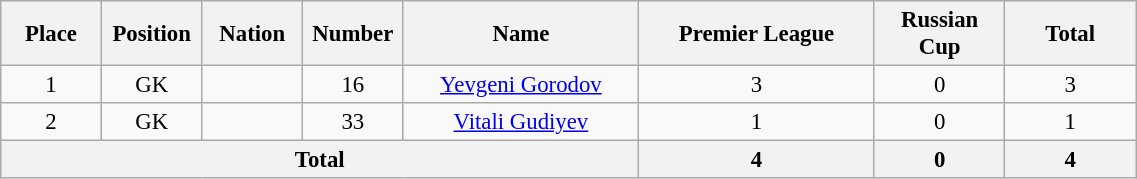<table class="wikitable" style="font-size: 95%; text-align: center;">
<tr>
<th width=60>Place</th>
<th width=60>Position</th>
<th width=60>Nation</th>
<th width=60>Number</th>
<th width=150>Name</th>
<th width=150>Premier League</th>
<th width=80>Russian Cup</th>
<th width=80>Total</th>
</tr>
<tr>
<td>1</td>
<td>GK</td>
<td></td>
<td>16</td>
<td><a href='#'>Yevgeni Gorodov</a></td>
<td>3</td>
<td>0</td>
<td>3</td>
</tr>
<tr>
<td>2</td>
<td>GK</td>
<td></td>
<td>33</td>
<td><a href='#'>Vitali Gudiyev</a></td>
<td>1</td>
<td>0</td>
<td>1</td>
</tr>
<tr>
<th colspan=5>Total</th>
<th>4</th>
<th>0</th>
<th>4</th>
</tr>
</table>
